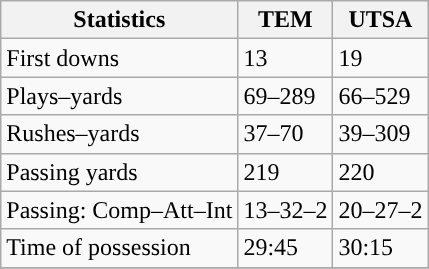<table class="wikitable" style="float: left;">
<tr>
<th>Statistics</th>
<th>TEM</th>
<th>UTSA</th>
</tr>
<tr>
<td>First downs</td>
<td>13</td>
<td>19</td>
</tr>
<tr>
<td>Plays–yards</td>
<td>69–289</td>
<td>66–529</td>
</tr>
<tr>
<td>Rushes–yards</td>
<td>37–70</td>
<td>39–309</td>
</tr>
<tr>
<td>Passing yards</td>
<td>219</td>
<td>220</td>
</tr>
<tr>
<td>Passing: Comp–Att–Int</td>
<td>13–32–2</td>
<td>20–27–2</td>
</tr>
<tr>
<td>Time of possession</td>
<td>29:45</td>
<td>30:15</td>
</tr>
<tr>
</tr>
</table>
